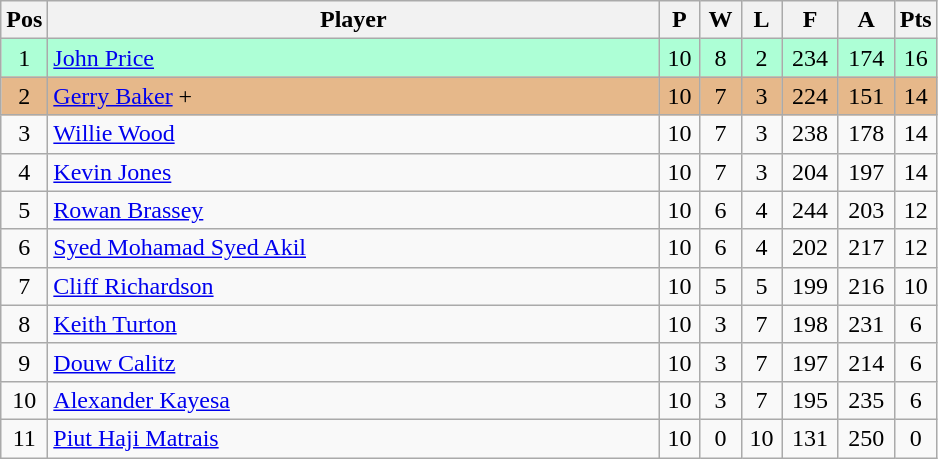<table class="wikitable" style="font-size: 100%">
<tr>
<th width=20>Pos</th>
<th width=400>Player</th>
<th width=20>P</th>
<th width=20>W</th>
<th width=20>L</th>
<th width=30>F</th>
<th width=30>A</th>
<th width=20>Pts</th>
</tr>
<tr align=center style="background: #ADFFD6;">
<td>1</td>
<td align="left"> <a href='#'>John Price</a></td>
<td>10</td>
<td>8</td>
<td>2</td>
<td>234</td>
<td>174</td>
<td>16</td>
</tr>
<tr align=center style="background: #E6B88A;">
<td>2</td>
<td align="left"> <a href='#'>Gerry Baker</a> +</td>
<td>10</td>
<td>7</td>
<td>3</td>
<td>224</td>
<td>151</td>
<td>14</td>
</tr>
<tr align=center>
<td>3</td>
<td align="left"> <a href='#'>Willie Wood</a></td>
<td>10</td>
<td>7</td>
<td>3</td>
<td>238</td>
<td>178</td>
<td>14</td>
</tr>
<tr align=center>
<td>4</td>
<td align="left"> <a href='#'>Kevin Jones</a></td>
<td>10</td>
<td>7</td>
<td>3</td>
<td>204</td>
<td>197</td>
<td>14</td>
</tr>
<tr align=center>
<td>5</td>
<td align="left"> <a href='#'>Rowan Brassey</a></td>
<td>10</td>
<td>6</td>
<td>4</td>
<td>244</td>
<td>203</td>
<td>12</td>
</tr>
<tr align=center>
<td>6</td>
<td align="left"> <a href='#'>Syed Mohamad Syed Akil</a></td>
<td>10</td>
<td>6</td>
<td>4</td>
<td>202</td>
<td>217</td>
<td>12</td>
</tr>
<tr align=center>
<td>7</td>
<td align="left"> <a href='#'>Cliff Richardson</a></td>
<td>10</td>
<td>5</td>
<td>5</td>
<td>199</td>
<td>216</td>
<td>10</td>
</tr>
<tr align=center>
<td>8</td>
<td align="left"> <a href='#'>Keith Turton</a></td>
<td>10</td>
<td>3</td>
<td>7</td>
<td>198</td>
<td>231</td>
<td>6</td>
</tr>
<tr align=center>
<td>9</td>
<td align="left"> <a href='#'>Douw Calitz</a></td>
<td>10</td>
<td>3</td>
<td>7</td>
<td>197</td>
<td>214</td>
<td>6</td>
</tr>
<tr align=center>
<td>10</td>
<td align="left"> <a href='#'>Alexander Kayesa</a></td>
<td>10</td>
<td>3</td>
<td>7</td>
<td>195</td>
<td>235</td>
<td>6</td>
</tr>
<tr align=center>
<td>11</td>
<td align="left"> <a href='#'>Piut Haji Matrais</a></td>
<td>10</td>
<td>0</td>
<td>10</td>
<td>131</td>
<td>250</td>
<td>0</td>
</tr>
</table>
